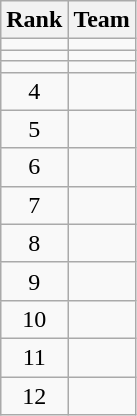<table class=wikitable style="text-align:center;">
<tr>
<th>Rank</th>
<th>Team</th>
</tr>
<tr>
<td></td>
<td align=left></td>
</tr>
<tr>
<td></td>
<td align=left></td>
</tr>
<tr>
<td></td>
<td align=left></td>
</tr>
<tr>
<td>4</td>
<td align=left></td>
</tr>
<tr>
<td>5</td>
<td align=left></td>
</tr>
<tr>
<td>6</td>
<td align=left></td>
</tr>
<tr>
<td>7</td>
<td align=left></td>
</tr>
<tr>
<td>8</td>
<td align=left></td>
</tr>
<tr>
<td>9</td>
<td align=left></td>
</tr>
<tr>
<td>10</td>
<td align=left></td>
</tr>
<tr>
<td>11</td>
<td align=left></td>
</tr>
<tr>
<td>12</td>
<td align=left></td>
</tr>
</table>
